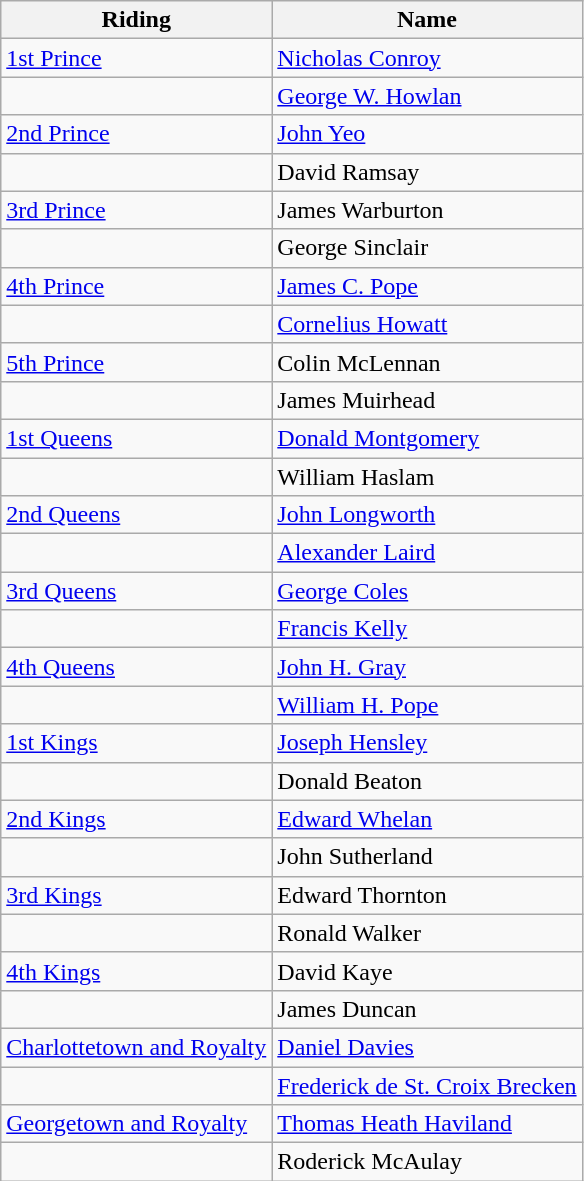<table class="wikitable">
<tr>
<th>Riding</th>
<th>Name</th>
</tr>
<tr>
<td><a href='#'>1st Prince</a></td>
<td><a href='#'>Nicholas Conroy</a></td>
</tr>
<tr>
<td></td>
<td><a href='#'>George W. Howlan</a></td>
</tr>
<tr>
<td><a href='#'>2nd Prince</a></td>
<td><a href='#'>John Yeo</a></td>
</tr>
<tr>
<td></td>
<td>David Ramsay</td>
</tr>
<tr>
<td><a href='#'>3rd Prince</a></td>
<td>James Warburton</td>
</tr>
<tr>
<td></td>
<td>George Sinclair</td>
</tr>
<tr>
<td><a href='#'>4th Prince</a></td>
<td><a href='#'>James C. Pope</a></td>
</tr>
<tr>
<td></td>
<td><a href='#'>Cornelius Howatt</a></td>
</tr>
<tr>
<td><a href='#'>5th Prince</a></td>
<td>Colin McLennan</td>
</tr>
<tr>
<td></td>
<td>James Muirhead</td>
</tr>
<tr>
<td><a href='#'>1st Queens</a></td>
<td><a href='#'>Donald Montgomery</a></td>
</tr>
<tr>
<td></td>
<td>William Haslam</td>
</tr>
<tr>
<td><a href='#'>2nd Queens</a></td>
<td><a href='#'>John Longworth</a></td>
</tr>
<tr>
<td></td>
<td><a href='#'>Alexander Laird</a></td>
</tr>
<tr>
<td><a href='#'>3rd Queens</a></td>
<td><a href='#'>George Coles</a></td>
</tr>
<tr>
<td></td>
<td><a href='#'>Francis Kelly</a></td>
</tr>
<tr>
<td><a href='#'>4th Queens</a></td>
<td><a href='#'>John H. Gray</a></td>
</tr>
<tr>
<td></td>
<td><a href='#'>William H. Pope</a></td>
</tr>
<tr>
<td><a href='#'>1st Kings</a></td>
<td><a href='#'>Joseph Hensley</a></td>
</tr>
<tr>
<td></td>
<td>Donald Beaton</td>
</tr>
<tr>
<td><a href='#'>2nd Kings</a></td>
<td><a href='#'>Edward Whelan</a></td>
</tr>
<tr>
<td></td>
<td>John Sutherland</td>
</tr>
<tr>
<td><a href='#'>3rd Kings</a></td>
<td>Edward Thornton</td>
</tr>
<tr>
<td></td>
<td>Ronald Walker</td>
</tr>
<tr>
<td><a href='#'>4th Kings</a></td>
<td>David Kaye</td>
</tr>
<tr>
<td></td>
<td>James Duncan</td>
</tr>
<tr>
<td><a href='#'>Charlottetown and Royalty</a></td>
<td><a href='#'>Daniel Davies</a></td>
</tr>
<tr>
<td></td>
<td><a href='#'>Frederick de St. Croix Brecken</a></td>
</tr>
<tr>
<td><a href='#'>Georgetown and Royalty</a></td>
<td><a href='#'>Thomas Heath Haviland</a></td>
</tr>
<tr>
<td></td>
<td>Roderick McAulay</td>
</tr>
</table>
